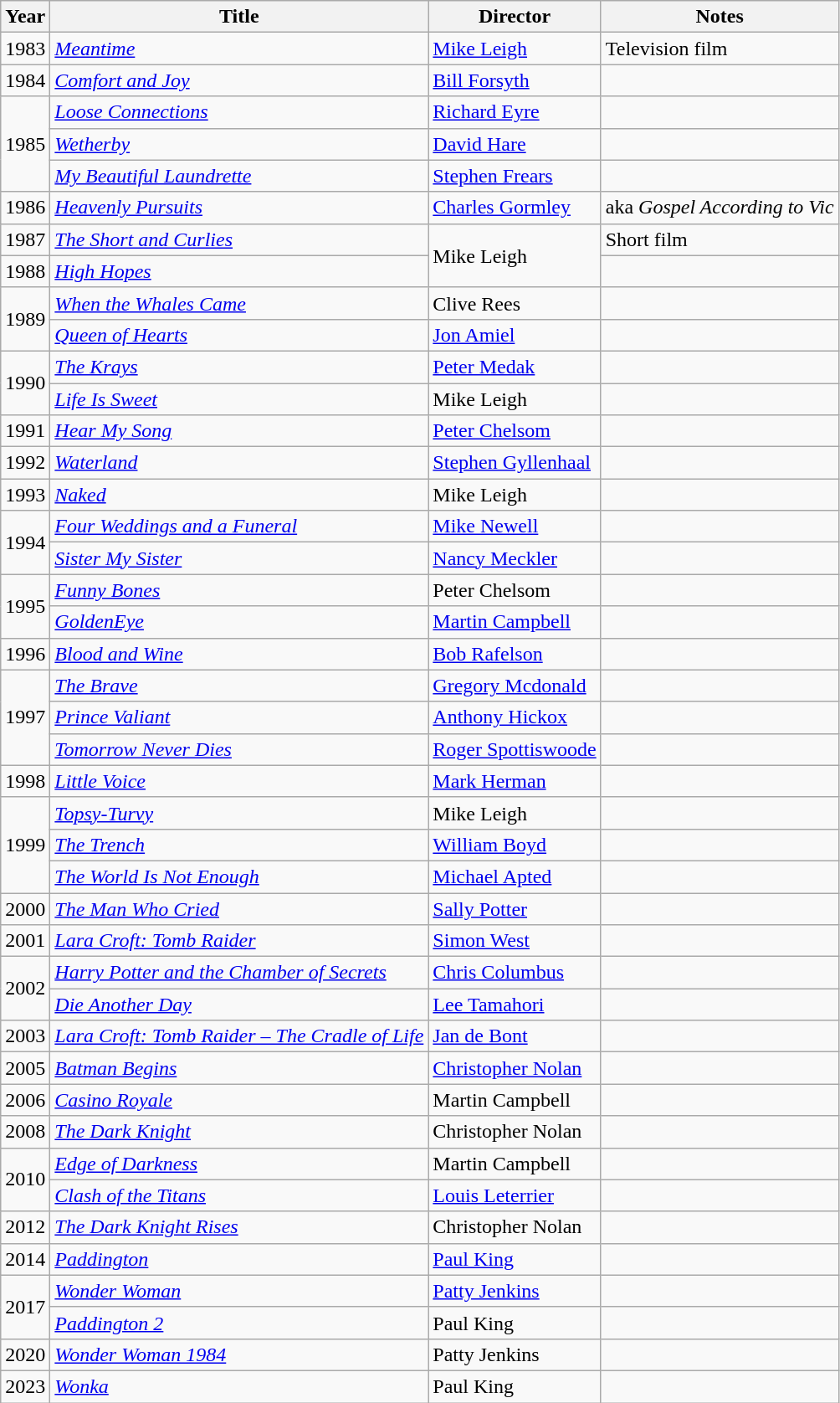<table class="wikitable sortable">
<tr>
<th>Year</th>
<th>Title</th>
<th>Director</th>
<th>Notes</th>
</tr>
<tr>
<td>1983</td>
<td><em><a href='#'>Meantime</a></em></td>
<td><a href='#'>Mike Leigh</a></td>
<td>Television film</td>
</tr>
<tr>
<td>1984</td>
<td><em><a href='#'>Comfort and Joy</a></em></td>
<td><a href='#'>Bill Forsyth</a></td>
<td></td>
</tr>
<tr>
<td rowspan="3">1985</td>
<td><em><a href='#'>Loose Connections</a></em></td>
<td><a href='#'>Richard Eyre</a></td>
<td></td>
</tr>
<tr>
<td><em><a href='#'>Wetherby</a></em></td>
<td><a href='#'>David Hare</a></td>
<td></td>
</tr>
<tr>
<td><em><a href='#'>My Beautiful Laundrette</a></em></td>
<td><a href='#'>Stephen Frears</a></td>
<td></td>
</tr>
<tr>
<td>1986</td>
<td><em><a href='#'>Heavenly Pursuits</a></em></td>
<td><a href='#'>Charles Gormley</a></td>
<td>aka <em>Gospel According to Vic</em></td>
</tr>
<tr>
<td>1987</td>
<td><em><a href='#'>The Short and Curlies</a></em></td>
<td rowspan="2">Mike Leigh</td>
<td>Short film</td>
</tr>
<tr>
<td>1988</td>
<td><em><a href='#'>High Hopes</a></em></td>
<td></td>
</tr>
<tr>
<td rowspan="2">1989</td>
<td><em><a href='#'>When the Whales Came</a></em></td>
<td>Clive Rees</td>
<td></td>
</tr>
<tr>
<td><em><a href='#'>Queen of Hearts</a></em></td>
<td><a href='#'>Jon Amiel</a></td>
<td></td>
</tr>
<tr>
<td rowspan="2">1990</td>
<td><em><a href='#'>The Krays</a></em></td>
<td><a href='#'>Peter Medak</a></td>
<td></td>
</tr>
<tr>
<td><em><a href='#'>Life Is Sweet</a></em></td>
<td>Mike Leigh</td>
<td></td>
</tr>
<tr>
<td>1991</td>
<td><em><a href='#'>Hear My Song</a></em></td>
<td><a href='#'>Peter Chelsom</a></td>
<td></td>
</tr>
<tr>
<td>1992</td>
<td><em><a href='#'>Waterland</a></em></td>
<td><a href='#'>Stephen Gyllenhaal</a></td>
<td></td>
</tr>
<tr>
<td>1993</td>
<td><em><a href='#'>Naked</a></em></td>
<td>Mike Leigh</td>
<td></td>
</tr>
<tr>
<td rowspan="2">1994</td>
<td><em><a href='#'>Four Weddings and a Funeral</a></em></td>
<td><a href='#'>Mike Newell</a></td>
<td></td>
</tr>
<tr>
<td><em><a href='#'>Sister My Sister</a></em></td>
<td><a href='#'>Nancy Meckler</a></td>
<td></td>
</tr>
<tr>
<td rowspan="2">1995</td>
<td><em><a href='#'>Funny Bones</a></em></td>
<td>Peter Chelsom</td>
<td></td>
</tr>
<tr>
<td><em><a href='#'>GoldenEye</a></em></td>
<td><a href='#'>Martin Campbell</a></td>
<td></td>
</tr>
<tr>
<td>1996</td>
<td><em><a href='#'>Blood and Wine</a></em></td>
<td><a href='#'>Bob Rafelson</a></td>
<td></td>
</tr>
<tr>
<td rowspan="3">1997</td>
<td><em><a href='#'>The Brave</a></em></td>
<td><a href='#'>Gregory Mcdonald</a></td>
<td></td>
</tr>
<tr>
<td><em><a href='#'>Prince Valiant</a></em></td>
<td><a href='#'>Anthony Hickox</a></td>
<td></td>
</tr>
<tr>
<td><em><a href='#'>Tomorrow Never Dies</a></em></td>
<td><a href='#'>Roger Spottiswoode</a></td>
<td></td>
</tr>
<tr>
<td>1998</td>
<td><em><a href='#'>Little Voice</a></em></td>
<td><a href='#'>Mark Herman</a></td>
<td></td>
</tr>
<tr>
<td rowspan="3">1999</td>
<td><em><a href='#'>Topsy-Turvy</a></em></td>
<td>Mike Leigh</td>
<td></td>
</tr>
<tr>
<td><em><a href='#'>The Trench</a></em></td>
<td><a href='#'>William Boyd</a></td>
<td></td>
</tr>
<tr>
<td><em><a href='#'>The World Is Not Enough</a></em></td>
<td><a href='#'>Michael Apted</a></td>
<td></td>
</tr>
<tr>
<td>2000</td>
<td><em><a href='#'>The Man Who Cried</a></em></td>
<td><a href='#'>Sally Potter</a></td>
<td></td>
</tr>
<tr>
<td>2001</td>
<td><em><a href='#'>Lara Croft: Tomb Raider</a></em></td>
<td><a href='#'>Simon West</a></td>
<td></td>
</tr>
<tr>
<td rowspan="2">2002</td>
<td><em><a href='#'>Harry Potter and the Chamber of Secrets</a></em></td>
<td><a href='#'>Chris Columbus</a></td>
<td></td>
</tr>
<tr>
<td><em><a href='#'>Die Another Day</a></em></td>
<td><a href='#'>Lee Tamahori</a></td>
<td></td>
</tr>
<tr>
<td>2003</td>
<td><em><a href='#'>Lara Croft: Tomb Raider – The Cradle of Life</a></em></td>
<td><a href='#'>Jan de Bont</a></td>
<td></td>
</tr>
<tr>
<td>2005</td>
<td><em><a href='#'>Batman Begins</a></em></td>
<td><a href='#'>Christopher Nolan</a></td>
<td></td>
</tr>
<tr>
<td>2006</td>
<td><em><a href='#'>Casino Royale</a></em></td>
<td>Martin Campbell</td>
<td></td>
</tr>
<tr>
<td>2008</td>
<td><em><a href='#'>The Dark Knight</a></em></td>
<td>Christopher Nolan</td>
<td></td>
</tr>
<tr>
<td rowspan="2">2010</td>
<td><em><a href='#'>Edge of Darkness</a></em></td>
<td>Martin Campbell</td>
<td></td>
</tr>
<tr>
<td><em><a href='#'>Clash of the Titans</a></em></td>
<td><a href='#'>Louis Leterrier</a></td>
<td></td>
</tr>
<tr>
<td>2012</td>
<td><em><a href='#'>The Dark Knight Rises</a></em></td>
<td>Christopher Nolan</td>
<td></td>
</tr>
<tr>
<td>2014</td>
<td><em><a href='#'>Paddington</a></em></td>
<td><a href='#'>Paul King</a></td>
<td></td>
</tr>
<tr>
<td rowspan="2">2017</td>
<td><em><a href='#'>Wonder Woman</a></em></td>
<td><a href='#'>Patty Jenkins</a></td>
<td></td>
</tr>
<tr>
<td><em><a href='#'>Paddington 2</a></em></td>
<td>Paul King</td>
<td></td>
</tr>
<tr>
<td>2020</td>
<td><em><a href='#'>Wonder Woman 1984</a></em></td>
<td>Patty Jenkins</td>
<td></td>
</tr>
<tr>
<td>2023</td>
<td><em><a href='#'>Wonka</a></em></td>
<td>Paul King</td>
<td></td>
</tr>
</table>
